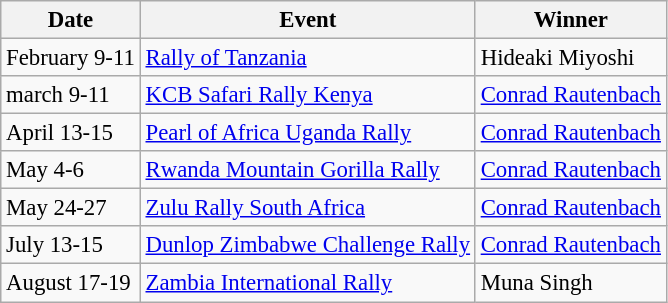<table class="wikitable" style="font-size: 95%">
<tr>
<th>Date</th>
<th>Event</th>
<th>Winner</th>
</tr>
<tr>
<td>February 9-11</td>
<td> <a href='#'>Rally of Tanzania</a></td>
<td> Hideaki Miyoshi</td>
</tr>
<tr>
<td>march 9-11</td>
<td> <a href='#'>KCB Safari Rally Kenya</a></td>
<td> <a href='#'>Conrad Rautenbach</a></td>
</tr>
<tr>
<td>April 13-15</td>
<td> <a href='#'>Pearl of Africa Uganda Rally</a></td>
<td> <a href='#'>Conrad Rautenbach</a></td>
</tr>
<tr>
<td>May 4-6</td>
<td> <a href='#'>Rwanda Mountain Gorilla Rally</a></td>
<td> <a href='#'>Conrad Rautenbach</a></td>
</tr>
<tr>
<td>May 24-27</td>
<td> <a href='#'>Zulu Rally South Africa</a></td>
<td> <a href='#'>Conrad Rautenbach</a></td>
</tr>
<tr>
<td>July 13-15</td>
<td> <a href='#'>Dunlop Zimbabwe Challenge Rally</a></td>
<td> <a href='#'>Conrad Rautenbach</a></td>
</tr>
<tr>
<td>August 17-19</td>
<td> <a href='#'>Zambia International Rally</a></td>
<td> Muna Singh</td>
</tr>
</table>
